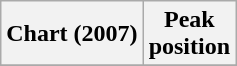<table class="wikitable plainrowheaders" style="text-align:center">
<tr>
<th scope="col">Chart (2007)</th>
<th scope="col">Peak<br>position</th>
</tr>
<tr>
</tr>
</table>
